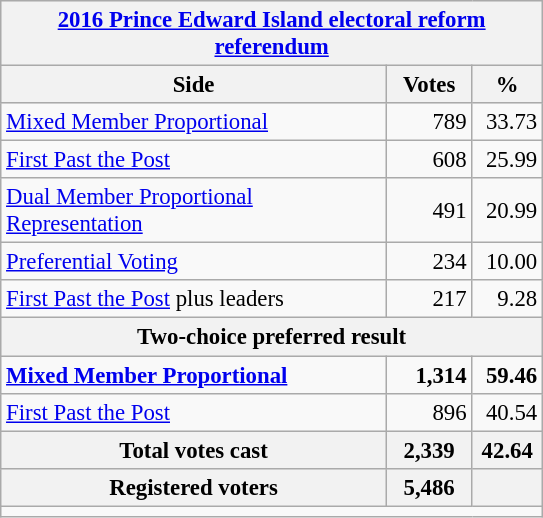<table class="wikitable" style="font-size: 95%; clear:both">
<tr style="background-color:#E9E9E9">
<th colspan=4><a href='#'>2016 Prince Edward Island electoral reform referendum</a></th>
</tr>
<tr style="background-color:#E9E9E9">
<th style="width: 250px">Side</th>
<th style="width: 50px">Votes</th>
<th style="width: 40px">%</th>
</tr>
<tr>
<td><a href='#'>Mixed Member Proportional</a></td>
<td align="right">789</td>
<td align="right">33.73</td>
</tr>
<tr>
<td><a href='#'>First Past the Post</a></td>
<td align="right">608</td>
<td align="right">25.99</td>
</tr>
<tr>
<td><a href='#'>Dual Member Proportional Representation</a></td>
<td align="right">491</td>
<td align="right">20.99</td>
</tr>
<tr>
<td><a href='#'>Preferential Voting</a></td>
<td align="right">234</td>
<td align="right">10.00</td>
</tr>
<tr>
<td><a href='#'>First Past the Post</a> plus leaders</td>
<td align="right">217</td>
<td align="right">9.28</td>
</tr>
<tr style="background-color:#E9E9E9">
<th colspan=4 align="left">Two-choice preferred result</th>
</tr>
<tr>
<td><strong><a href='#'>Mixed Member Proportional</a></strong></td>
<td align="right"><strong>1,314</strong></td>
<td align="right"><strong>59.46</strong></td>
</tr>
<tr>
<td><a href='#'>First Past the Post</a></td>
<td align="right">896</td>
<td align="right">40.54</td>
</tr>
<tr bgcolor="white">
<th align="center">Total votes cast</th>
<th align="right">2,339</th>
<th align="right">42.64</th>
</tr>
<tr bgcolor="white">
<th align="center">Registered voters</th>
<th align="right">5,486</th>
<th align="right"></th>
</tr>
<tr>
<td colspan=4 style="border-top:1px solid darkgray;"></td>
</tr>
</table>
